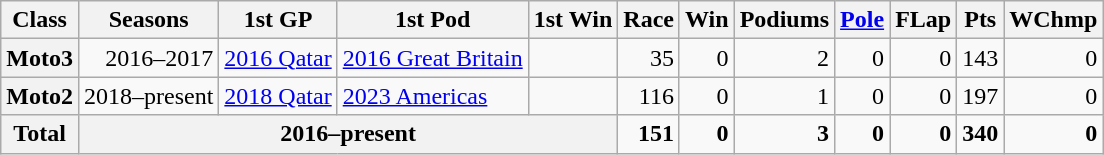<table class="wikitable" style="text-align:right;">
<tr>
<th>Class</th>
<th>Seasons</th>
<th>1st GP</th>
<th>1st Pod</th>
<th>1st Win</th>
<th>Race</th>
<th>Win</th>
<th>Podiums</th>
<th><a href='#'>Pole</a></th>
<th>FLap</th>
<th>Pts</th>
<th>WChmp</th>
</tr>
<tr>
<th>Moto3</th>
<td>2016–2017</td>
<td align=left><a href='#'>2016 Qatar</a></td>
<td align=left><a href='#'>2016 Great Britain</a></td>
<td align=left></td>
<td>35</td>
<td>0</td>
<td>2</td>
<td>0</td>
<td>0</td>
<td>143</td>
<td>0</td>
</tr>
<tr>
<th>Moto2</th>
<td>2018–present</td>
<td align=left><a href='#'>2018 Qatar</a></td>
<td align=left><a href='#'>2023 Americas</a></td>
<td align=left></td>
<td>116</td>
<td>0</td>
<td>1</td>
<td>0</td>
<td>0</td>
<td>197</td>
<td>0</td>
</tr>
<tr>
<th>Total</th>
<th colspan="4">2016–present</th>
<td><strong>151</strong></td>
<td><strong>0</strong></td>
<td><strong>3</strong></td>
<td><strong>0</strong></td>
<td><strong>0</strong></td>
<td><strong>340</strong></td>
<td><strong>0</strong></td>
</tr>
</table>
